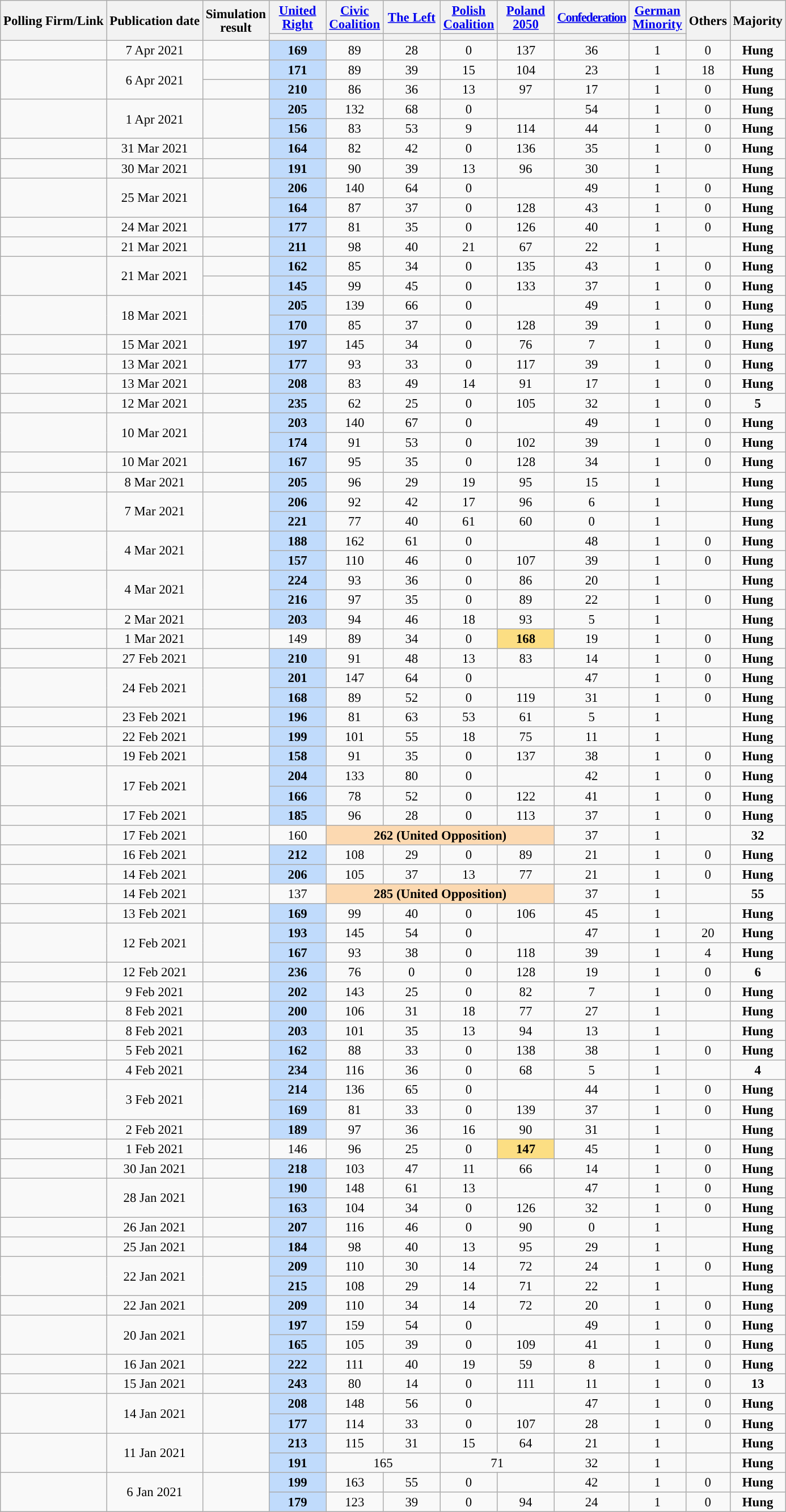<table class="wikitable sortable collapsible" style="text-align:center; font-size:95%; line-height:16px">
<tr>
<th rowspan="2">Polling Firm/Link</th>
<th rowspan="2" data-sort-type="date">Publication date</th>
<th rowspan="2" style="width:20px;">Simulation result</th>
<th class="unsortable" style="width:60px;"><a href='#'>United Right</a></th>
<th class="unsortable" style="width:60px;"><a href='#'>Civic Coalition</a></th>
<th class="unsortable" style="width:60px;"><a href='#'>The Left</a></th>
<th class="unsortable" style="width:60px;"><a href='#'>Polish Coalition</a></th>
<th class="unsortable" style="width:60px;"><a href='#'>Poland 2050</a></th>
<th class="unsortable" style="width:60px;letter-spacing: -1px;"><a href='#'>Confederation</a></th>
<th class="unsortable" style="width:60px;"><a href='#'>German Minority</a></th>
<th rowspan="2" data-sort-type="number" style="width:40px;">Others</th>
<th rowspan="2" data-sort-type="number" style="width:30px;">Majority</th>
</tr>
<tr>
<th data-sort-type="number" style="height:1px; background:"></th>
<th data-sort-type="number" style="height:1px; background:"></th>
<th data-sort-type="number" style="height:1px; background:"></th>
<th data-sort-type="number" style="height:1px; background:"></th>
<th data-sort-type="number" style="height:1px; background:"></th>
<th data-sort-type="number" style="height:1px; background:"></th>
<th data-sort-type="number" style="height:1px; background:"></th>
</tr>
<tr>
<td></td>
<td>7 Apr 2021</td>
<td></td>
<td style="background:#C0DBFC;"><strong>169</strong></td>
<td>89</td>
<td>28</td>
<td>0</td>
<td>137</td>
<td>36</td>
<td>1</td>
<td>0</td>
<td><strong>Hung</strong></td>
</tr>
<tr>
<td rowspan="2"></td>
<td rowspan="2">6 Apr 2021</td>
<td></td>
<td style="background:#C0DBFC;"><strong>171</strong></td>
<td>89</td>
<td>39</td>
<td>15</td>
<td>104</td>
<td>23</td>
<td>1</td>
<td>18</td>
<td><strong>Hung</strong></td>
</tr>
<tr>
<td></td>
<td style="background:#C0DBFC;"><strong>210</strong></td>
<td>86</td>
<td>36</td>
<td>13</td>
<td>97</td>
<td>17</td>
<td>1</td>
<td>0</td>
<td><strong>Hung</strong></td>
</tr>
<tr>
<td rowspan="2"></td>
<td rowspan="2">1 Apr 2021</td>
<td rowspan="2"></td>
<td style="background:#C0DBFC;"><strong>205</strong></td>
<td>132</td>
<td>68</td>
<td>0</td>
<td></td>
<td>54</td>
<td>1</td>
<td>0</td>
<td><strong>Hung</strong></td>
</tr>
<tr>
<td style="background:#C0DBFC;"><strong>156</strong></td>
<td>83</td>
<td>53</td>
<td>9</td>
<td>114</td>
<td>44</td>
<td>1</td>
<td>0</td>
<td><strong>Hung</strong></td>
</tr>
<tr>
<td></td>
<td>31 Mar 2021</td>
<td></td>
<td style="background:#C0DBFC;"><strong>164</strong></td>
<td>82</td>
<td>42</td>
<td>0</td>
<td>136</td>
<td>35</td>
<td>1</td>
<td>0</td>
<td><strong>Hung</strong></td>
</tr>
<tr>
<td></td>
<td>30 Mar 2021</td>
<td></td>
<td style="background:#C0DBFC;"><strong>191</strong></td>
<td>90</td>
<td>39</td>
<td>13</td>
<td>96</td>
<td>30</td>
<td>1</td>
<td></td>
<td><strong>Hung</strong></td>
</tr>
<tr>
<td rowspan="2"></td>
<td rowspan="2">25 Mar 2021</td>
<td rowspan="2"></td>
<td style="background:#C0DBFC;"><strong>206</strong></td>
<td>140</td>
<td>64</td>
<td>0</td>
<td></td>
<td>49</td>
<td>1</td>
<td>0</td>
<td><strong>Hung</strong></td>
</tr>
<tr>
<td style="background:#C0DBFC;"><strong>164</strong></td>
<td>87</td>
<td>37</td>
<td>0</td>
<td>128</td>
<td>43</td>
<td>1</td>
<td>0</td>
<td><strong>Hung</strong></td>
</tr>
<tr>
<td></td>
<td>24 Mar 2021</td>
<td></td>
<td style="background:#C0DBFC;"><strong>177</strong></td>
<td>81</td>
<td>35</td>
<td>0</td>
<td>126</td>
<td>40</td>
<td>1</td>
<td>0</td>
<td><strong>Hung</strong></td>
</tr>
<tr>
<td></td>
<td>21 Mar 2021</td>
<td></td>
<td style="background:#C0DBFC;"><strong>211</strong></td>
<td>98</td>
<td>40</td>
<td>21</td>
<td>67</td>
<td>22</td>
<td>1</td>
<td></td>
<td><strong>Hung</strong></td>
</tr>
<tr>
<td rowspan="2"></td>
<td rowspan="2">21 Mar 2021</td>
<td></td>
<td style="background:#C0DBFC;"><strong>162</strong></td>
<td>85</td>
<td>34</td>
<td>0</td>
<td>135</td>
<td>43</td>
<td>1</td>
<td>0</td>
<td><strong>Hung</strong></td>
</tr>
<tr>
<td></td>
<td style="background:#C0DBFC;"><strong>145</strong></td>
<td>99</td>
<td>45</td>
<td>0</td>
<td>133</td>
<td>37</td>
<td>1</td>
<td>0</td>
<td><strong>Hung</strong></td>
</tr>
<tr>
<td rowspan="2"></td>
<td rowspan="2">18 Mar 2021</td>
<td rowspan="2"></td>
<td style="background:#C0DBFC;"><strong>205</strong></td>
<td>139</td>
<td>66</td>
<td>0</td>
<td></td>
<td>49</td>
<td>1</td>
<td>0</td>
<td><strong>Hung</strong></td>
</tr>
<tr>
<td style="background:#C0DBFC;"><strong>170</strong></td>
<td>85</td>
<td>37</td>
<td>0</td>
<td>128</td>
<td>39</td>
<td>1</td>
<td>0</td>
<td><strong>Hung</strong></td>
</tr>
<tr>
<td></td>
<td>15 Mar 2021</td>
<td></td>
<td style="background:#C0DBFC;"><strong>197</strong></td>
<td>145</td>
<td>34</td>
<td>0</td>
<td>76</td>
<td>7</td>
<td>1</td>
<td>0</td>
<td><strong>Hung</strong></td>
</tr>
<tr>
<td></td>
<td>13 Mar 2021</td>
<td></td>
<td style="background:#C0DBFC;"><strong>177</strong></td>
<td>93</td>
<td>33</td>
<td>0</td>
<td>117</td>
<td>39</td>
<td>1</td>
<td>0</td>
<td><strong>Hung</strong></td>
</tr>
<tr>
<td></td>
<td>13 Mar 2021</td>
<td></td>
<td style="background:#C0DBFC;"><strong>208</strong></td>
<td>83</td>
<td>49</td>
<td>14</td>
<td>91</td>
<td>17</td>
<td>1</td>
<td>0</td>
<td><strong>Hung</strong></td>
</tr>
<tr>
<td></td>
<td>12 Mar 2021</td>
<td></td>
<td style="background:#C0DBFC;"><strong>235</strong></td>
<td>62</td>
<td>25</td>
<td>0</td>
<td>105</td>
<td>32</td>
<td>1</td>
<td>0</td>
<td style="background:"><strong>5</strong></td>
</tr>
<tr>
<td rowspan="2"></td>
<td rowspan="2">10 Mar 2021</td>
<td rowspan="2"></td>
<td style="background:#C0DBFC;"><strong>203</strong></td>
<td>140</td>
<td>67</td>
<td>0</td>
<td></td>
<td>49</td>
<td>1</td>
<td>0</td>
<td><strong>Hung</strong></td>
</tr>
<tr>
<td style="background:#C0DBFC;"><strong>174</strong></td>
<td>91</td>
<td>53</td>
<td>0</td>
<td>102</td>
<td>39</td>
<td>1</td>
<td>0</td>
<td><strong>Hung</strong></td>
</tr>
<tr>
<td></td>
<td>10 Mar 2021</td>
<td></td>
<td style="background:#C0DBFC;"><strong>167</strong></td>
<td>95</td>
<td>35</td>
<td>0</td>
<td>128</td>
<td>34</td>
<td>1</td>
<td>0</td>
<td><strong>Hung</strong></td>
</tr>
<tr>
<td></td>
<td>8 Mar 2021</td>
<td></td>
<td style="background:#C0DBFC;"><strong>205</strong></td>
<td>96</td>
<td>29</td>
<td>19</td>
<td>95</td>
<td>15</td>
<td>1</td>
<td></td>
<td><strong>Hung</strong></td>
</tr>
<tr>
<td rowspan="2"></td>
<td rowspan="2">7 Mar 2021</td>
<td rowspan="2"></td>
<td style="background:#C0DBFC;"><strong>206</strong></td>
<td>92</td>
<td>42</td>
<td>17</td>
<td>96</td>
<td>6</td>
<td>1</td>
<td></td>
<td><strong>Hung</strong></td>
</tr>
<tr>
<td style="background:#C0DBFC;"><strong>221</strong></td>
<td>77</td>
<td>40</td>
<td>61</td>
<td>60</td>
<td>0</td>
<td>1</td>
<td></td>
<td><strong>Hung</strong></td>
</tr>
<tr>
<td rowspan="2"></td>
<td rowspan="2">4 Mar 2021</td>
<td rowspan="2"></td>
<td style="background:#C0DBFC;"><strong>188</strong></td>
<td>162</td>
<td>61</td>
<td>0</td>
<td></td>
<td>48</td>
<td>1</td>
<td>0</td>
<td><strong>Hung</strong></td>
</tr>
<tr>
<td style="background:#C0DBFC;"><strong>157</strong></td>
<td>110</td>
<td>46</td>
<td>0</td>
<td>107</td>
<td>39</td>
<td>1</td>
<td>0</td>
<td><strong>Hung</strong></td>
</tr>
<tr>
<td rowspan="2"></td>
<td rowspan="2">4 Mar 2021</td>
<td rowspan="2"></td>
<td style="background:#C0DBFC;"><strong>224</strong></td>
<td>93</td>
<td>36</td>
<td>0</td>
<td>86</td>
<td>20</td>
<td>1</td>
<td></td>
<td><strong>Hung</strong></td>
</tr>
<tr>
<td style="background:#C0DBFC;"><strong>216</strong></td>
<td>97</td>
<td>35</td>
<td>0</td>
<td>89</td>
<td>22</td>
<td>1</td>
<td>0</td>
<td><strong>Hung</strong></td>
</tr>
<tr>
<td></td>
<td>2 Mar 2021</td>
<td></td>
<td style="background:#C0DBFC;"><strong>203</strong></td>
<td>94</td>
<td>46</td>
<td>18</td>
<td>93</td>
<td>5</td>
<td>1</td>
<td></td>
<td><strong>Hung</strong></td>
</tr>
<tr>
<td></td>
<td>1 Mar 2021</td>
<td></td>
<td>149</td>
<td>89</td>
<td>34</td>
<td>0</td>
<td style="background:#FCDE83;"><strong>168</strong></td>
<td>19</td>
<td>1</td>
<td>0</td>
<td><strong>Hung</strong></td>
</tr>
<tr>
<td></td>
<td>27 Feb 2021</td>
<td></td>
<td style="background:#C0DBFC;"><strong>210</strong></td>
<td>91</td>
<td>48</td>
<td>13</td>
<td>83</td>
<td>14</td>
<td>1</td>
<td>0</td>
<td><strong>Hung</strong></td>
</tr>
<tr>
<td rowspan="2"></td>
<td rowspan="2">24 Feb 2021</td>
<td rowspan="2"></td>
<td style="background:#C0DBFC;"><strong>201</strong></td>
<td>147</td>
<td>64</td>
<td>0</td>
<td></td>
<td>47</td>
<td>1</td>
<td>0</td>
<td><strong>Hung</strong></td>
</tr>
<tr>
<td style="background:#C0DBFC;"><strong>168</strong></td>
<td>89</td>
<td>52</td>
<td>0</td>
<td>119</td>
<td>31</td>
<td>1</td>
<td>0</td>
<td><strong>Hung</strong></td>
</tr>
<tr>
<td></td>
<td>23 Feb 2021</td>
<td></td>
<td style="background:#C0DBFC;"><strong>196</strong></td>
<td>81</td>
<td>63</td>
<td>53</td>
<td>61</td>
<td>5</td>
<td>1</td>
<td></td>
<td><strong>Hung</strong></td>
</tr>
<tr>
<td></td>
<td>22 Feb 2021</td>
<td></td>
<td style="background:#C0DBFC;"><strong>199</strong></td>
<td>101</td>
<td>55</td>
<td>18</td>
<td>75</td>
<td>11</td>
<td>1</td>
<td></td>
<td><strong>Hung</strong></td>
</tr>
<tr>
<td></td>
<td>19 Feb 2021</td>
<td></td>
<td style="background:#C0DBFC;"><strong>158</strong></td>
<td>91</td>
<td>35</td>
<td>0</td>
<td>137</td>
<td>38</td>
<td>1</td>
<td>0</td>
<td><strong>Hung</strong></td>
</tr>
<tr>
<td rowspan="2"></td>
<td rowspan="2">17 Feb 2021</td>
<td rowspan="2"></td>
<td style="background:#C0DBFC;"><strong>204</strong></td>
<td>133</td>
<td>80</td>
<td>0</td>
<td></td>
<td>42</td>
<td>1</td>
<td>0</td>
<td><strong>Hung</strong></td>
</tr>
<tr>
<td style="background:#C0DBFC;"><strong>166</strong></td>
<td>78</td>
<td>52</td>
<td>0</td>
<td>122</td>
<td>41</td>
<td>1</td>
<td>0</td>
<td><strong>Hung</strong></td>
</tr>
<tr>
<td></td>
<td>17 Feb 2021</td>
<td></td>
<td style="background:#C0DBFC;"><strong>185</strong></td>
<td>96</td>
<td>28</td>
<td>0</td>
<td>113</td>
<td>37</td>
<td>1</td>
<td>0</td>
<td><strong>Hung</strong></td>
</tr>
<tr>
<td></td>
<td>17 Feb 2021</td>
<td></td>
<td>160</td>
<td colspan="4" style="background:#fcd9b1;"><strong>262 (United Opposition)</strong></td>
<td>37</td>
<td>1</td>
<td></td>
<td style="background:"><strong>32</strong></td>
</tr>
<tr>
<td></td>
<td>16 Feb 2021</td>
<td></td>
<td style="background:#C0DBFC;"><strong>212</strong></td>
<td>108</td>
<td>29</td>
<td>0</td>
<td>89</td>
<td>21</td>
<td>1</td>
<td>0</td>
<td><strong>Hung</strong></td>
</tr>
<tr>
<td></td>
<td>14 Feb 2021</td>
<td></td>
<td style="background:#C0DBFC;"><strong>206</strong></td>
<td>105</td>
<td>37</td>
<td>13</td>
<td>77</td>
<td>21</td>
<td>1</td>
<td>0</td>
<td><strong>Hung</strong></td>
</tr>
<tr>
<td></td>
<td>14 Feb 2021</td>
<td></td>
<td>137</td>
<td colspan="4" style="background:#fcd9b1;"><strong>285 (United Opposition)</strong></td>
<td>37</td>
<td>1</td>
<td></td>
<td style="background:"><strong>55</strong></td>
</tr>
<tr>
<td></td>
<td>13 Feb 2021</td>
<td></td>
<td style="background:#C0DBFC;"><strong>169</strong></td>
<td>99</td>
<td>40</td>
<td>0</td>
<td>106</td>
<td>45</td>
<td>1</td>
<td></td>
<td><strong>Hung</strong></td>
</tr>
<tr>
<td rowspan="2"></td>
<td rowspan="2">12 Feb 2021</td>
<td rowspan="2"></td>
<td style="background:#C0DBFC;"><strong>193</strong></td>
<td>145</td>
<td>54</td>
<td>0</td>
<td></td>
<td>47</td>
<td>1</td>
<td>20</td>
<td><strong>Hung</strong></td>
</tr>
<tr>
<td style="background:#C0DBFC;"><strong>167</strong></td>
<td>93</td>
<td>38</td>
<td>0</td>
<td>118</td>
<td>39</td>
<td>1</td>
<td>4</td>
<td><strong>Hung</strong></td>
</tr>
<tr>
<td></td>
<td>12 Feb 2021</td>
<td></td>
<td style="background:#C0DBFC;"><strong>236</strong></td>
<td>76</td>
<td>0</td>
<td>0</td>
<td>128</td>
<td>19</td>
<td>1</td>
<td>0</td>
<td style="background:"><strong>6</strong></td>
</tr>
<tr>
<td> </td>
<td>9 Feb 2021</td>
<td></td>
<td style="background:#C0DBFC;"><strong>202</strong></td>
<td>143</td>
<td>25</td>
<td>0</td>
<td>82</td>
<td>7</td>
<td>1</td>
<td>0</td>
<td><strong>Hung</strong></td>
</tr>
<tr>
<td></td>
<td>8 Feb 2021</td>
<td></td>
<td style="background:#C0DBFC;"><strong>200</strong></td>
<td>106</td>
<td>31</td>
<td>18</td>
<td>77</td>
<td>27</td>
<td>1</td>
<td></td>
<td><strong>Hung</strong></td>
</tr>
<tr>
<td></td>
<td>8 Feb 2021</td>
<td></td>
<td style="background:#C0DBFC;"><strong>203</strong></td>
<td>101</td>
<td>35</td>
<td>13</td>
<td>94</td>
<td>13</td>
<td>1</td>
<td></td>
<td><strong>Hung</strong></td>
</tr>
<tr>
<td></td>
<td>5 Feb 2021</td>
<td></td>
<td style="background:#C0DBFC;"><strong>162</strong></td>
<td>88</td>
<td>33</td>
<td>0</td>
<td>138</td>
<td>38</td>
<td>1</td>
<td>0</td>
<td><strong>Hung</strong></td>
</tr>
<tr>
<td></td>
<td>4 Feb 2021</td>
<td></td>
<td style="background:#C0DBFC;"><strong>234</strong></td>
<td>116</td>
<td>36</td>
<td>0</td>
<td>68</td>
<td>5</td>
<td>1</td>
<td></td>
<td style="background:"><strong>4</strong></td>
</tr>
<tr>
<td rowspan="2"></td>
<td rowspan="2">3 Feb 2021</td>
<td rowspan="2"></td>
<td style="background:#C0DBFC;"><strong>214</strong></td>
<td>136</td>
<td>65</td>
<td>0</td>
<td></td>
<td>44</td>
<td>1</td>
<td>0</td>
<td><strong>Hung</strong></td>
</tr>
<tr>
<td style="background:#C0DBFC;"><strong>169</strong></td>
<td>81</td>
<td>33</td>
<td>0</td>
<td>139</td>
<td>37</td>
<td>1</td>
<td>0</td>
<td><strong>Hung</strong></td>
</tr>
<tr>
<td></td>
<td>2 Feb 2021</td>
<td></td>
<td style="background:#C0DBFC;"><strong>189</strong></td>
<td>97</td>
<td>36</td>
<td>16</td>
<td>90</td>
<td>31</td>
<td>1</td>
<td></td>
<td><strong>Hung</strong></td>
</tr>
<tr>
<td></td>
<td>1 Feb 2021</td>
<td></td>
<td>146</td>
<td>96</td>
<td>25</td>
<td>0</td>
<td style="background:#FCDE83;"><strong>147</strong></td>
<td>45</td>
<td>1</td>
<td>0</td>
<td><strong>Hung</strong></td>
</tr>
<tr>
<td></td>
<td>30 Jan 2021</td>
<td></td>
<td style="background:#C0DBFC;"><strong>218</strong></td>
<td>103</td>
<td>47</td>
<td>11</td>
<td>66</td>
<td>14</td>
<td>1</td>
<td>0</td>
<td><strong>Hung</strong></td>
</tr>
<tr>
<td rowspan="2"></td>
<td rowspan="2">28 Jan 2021</td>
<td rowspan="2"></td>
<td style="background:#C0DBFC;"><strong>190</strong></td>
<td>148</td>
<td>61</td>
<td>13</td>
<td></td>
<td>47</td>
<td>1</td>
<td>0</td>
<td><strong>Hung</strong></td>
</tr>
<tr>
<td style="background:#C0DBFC;"><strong>163</strong></td>
<td>104</td>
<td>34</td>
<td>0</td>
<td>126</td>
<td>32</td>
<td>1</td>
<td>0</td>
<td><strong>Hung</strong></td>
</tr>
<tr>
<td></td>
<td>26 Jan 2021</td>
<td></td>
<td style="background:#C0DBFC;"><strong>207</strong></td>
<td>116</td>
<td>46</td>
<td>0</td>
<td>90</td>
<td>0</td>
<td>1</td>
<td></td>
<td><strong>Hung</strong></td>
</tr>
<tr>
<td></td>
<td>25 Jan 2021</td>
<td></td>
<td style="background:#C0DBFC;"><strong>184</strong></td>
<td>98</td>
<td>40</td>
<td>13</td>
<td>95</td>
<td>29</td>
<td>1</td>
<td></td>
<td><strong>Hung</strong></td>
</tr>
<tr>
<td rowspan="2"></td>
<td rowspan="2">22 Jan 2021</td>
<td rowspan="2"></td>
<td style="background:#C0DBFC;"><strong>209</strong></td>
<td>110</td>
<td>30</td>
<td>14</td>
<td>72</td>
<td>24</td>
<td>1</td>
<td>0</td>
<td><strong>Hung</strong></td>
</tr>
<tr>
<td style="background:#C0DBFC;"><strong>215</strong></td>
<td>108</td>
<td>29</td>
<td>14</td>
<td>71</td>
<td>22</td>
<td>1</td>
<td></td>
<td><strong>Hung</strong></td>
</tr>
<tr>
<td></td>
<td>22 Jan 2021</td>
<td></td>
<td style="background:#C0DBFC;"><strong>209</strong></td>
<td>110</td>
<td>34</td>
<td>14</td>
<td>72</td>
<td>20</td>
<td>1</td>
<td>0</td>
<td><strong>Hung</strong></td>
</tr>
<tr>
<td rowspan="2"></td>
<td rowspan="2">20 Jan 2021</td>
<td rowspan="2"></td>
<td style="background:#C0DBFC;"><strong>197</strong></td>
<td>159</td>
<td>54</td>
<td>0</td>
<td></td>
<td>49</td>
<td>1</td>
<td>0</td>
<td><strong>Hung</strong></td>
</tr>
<tr>
<td style="background:#C0DBFC;"><strong>165</strong></td>
<td>105</td>
<td>39</td>
<td>0</td>
<td>109</td>
<td>41</td>
<td>1</td>
<td>0</td>
<td><strong>Hung</strong></td>
</tr>
<tr>
<td></td>
<td>16 Jan 2021</td>
<td></td>
<td style="background:#C0DBFC;"><strong>222</strong></td>
<td>111</td>
<td>40</td>
<td>19</td>
<td>59</td>
<td>8</td>
<td>1</td>
<td>0</td>
<td><strong>Hung</strong></td>
</tr>
<tr>
<td></td>
<td>15 Jan 2021</td>
<td></td>
<td style="background:#C0DBFC;"><strong>243</strong></td>
<td>80</td>
<td>14</td>
<td>0</td>
<td>111</td>
<td>11</td>
<td>1</td>
<td>0</td>
<td style="background:"><strong>13</strong></td>
</tr>
<tr>
<td rowspan="2"></td>
<td rowspan="2">14 Jan 2021</td>
<td rowspan="2"></td>
<td style="background:#C0DBFC;"><strong>208</strong></td>
<td>148</td>
<td>56</td>
<td>0</td>
<td></td>
<td>47</td>
<td>1</td>
<td>0</td>
<td><strong>Hung</strong></td>
</tr>
<tr>
<td style="background:#C0DBFC;"><strong>177</strong></td>
<td>114</td>
<td>33</td>
<td>0</td>
<td>107</td>
<td>28</td>
<td>1</td>
<td>0</td>
<td><strong>Hung</strong></td>
</tr>
<tr>
<td rowspan="2"></td>
<td rowspan="2">11 Jan 2021</td>
<td rowspan="2"></td>
<td style="background:#C0DBFC;"><strong>213</strong></td>
<td>115</td>
<td>31</td>
<td>15</td>
<td>64</td>
<td>21</td>
<td>1</td>
<td></td>
<td><strong>Hung</strong></td>
</tr>
<tr>
<td style="background:#C0DBFC;"><strong>191</strong></td>
<td colspan="2">165</td>
<td colspan="2">71</td>
<td>32</td>
<td>1</td>
<td></td>
<td><strong>Hung</strong></td>
</tr>
<tr>
<td rowspan="2"></td>
<td rowspan="2">6 Jan 2021</td>
<td rowspan="2"></td>
<td style="background:#C0DBFC;"><strong>199</strong></td>
<td>163</td>
<td>55</td>
<td>0</td>
<td></td>
<td>42</td>
<td>1</td>
<td>0</td>
<td><strong>Hung</strong></td>
</tr>
<tr>
<td style="background:#C0DBFC;"><strong>179</strong></td>
<td>123</td>
<td>39</td>
<td>0</td>
<td>94</td>
<td>24</td>
<td>1</td>
<td>0</td>
<td><strong>Hung</strong></td>
</tr>
</table>
